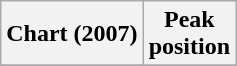<table class="wikitable plainrowheaders" style="text-align:center">
<tr>
<th>Chart (2007)</th>
<th>Peak<br>position</th>
</tr>
<tr>
</tr>
</table>
